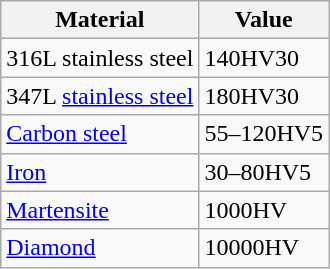<table class="wikitable">
<tr>
<th>Material</th>
<th>Value</th>
</tr>
<tr>
<td>316L stainless steel</td>
<td>140HV30</td>
</tr>
<tr>
<td>347L <a href='#'>stainless steel</a></td>
<td>180HV30</td>
</tr>
<tr>
<td><a href='#'>Carbon steel</a></td>
<td>55–120HV5</td>
</tr>
<tr>
<td><a href='#'>Iron</a></td>
<td>30–80HV5</td>
</tr>
<tr>
<td><a href='#'>Martensite</a></td>
<td>1000HV</td>
</tr>
<tr>
<td><a href='#'>Diamond</a></td>
<td>10000HV</td>
</tr>
</table>
